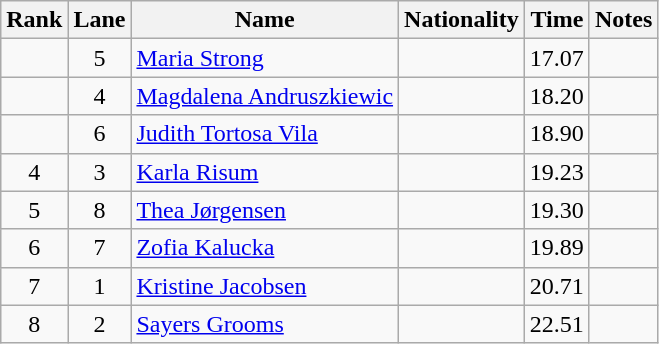<table class="wikitable sortable" style="text-align:center">
<tr>
<th>Rank</th>
<th>Lane</th>
<th>Name</th>
<th>Nationality</th>
<th>Time</th>
<th>Notes</th>
</tr>
<tr>
<td></td>
<td>5</td>
<td align=left><a href='#'>Maria Strong</a></td>
<td align=left></td>
<td>17.07</td>
<td></td>
</tr>
<tr>
<td></td>
<td>4</td>
<td align=left><a href='#'>Magdalena Andruszkiewic</a></td>
<td align=left></td>
<td>18.20</td>
<td></td>
</tr>
<tr>
<td></td>
<td>6</td>
<td align=left><a href='#'>Judith Tortosa Vila</a></td>
<td align=left></td>
<td>18.90</td>
<td></td>
</tr>
<tr>
<td>4</td>
<td>3</td>
<td align=left><a href='#'>Karla Risum</a></td>
<td align=left></td>
<td>19.23</td>
<td></td>
</tr>
<tr>
<td>5</td>
<td>8</td>
<td align=left><a href='#'>Thea Jørgensen</a></td>
<td align=left></td>
<td>19.30</td>
<td></td>
</tr>
<tr>
<td>6</td>
<td>7</td>
<td align=left><a href='#'>Zofia Kalucka</a></td>
<td align=left></td>
<td>19.89</td>
<td></td>
</tr>
<tr>
<td>7</td>
<td>1</td>
<td align=left><a href='#'>Kristine Jacobsen</a></td>
<td align=left></td>
<td>20.71</td>
<td></td>
</tr>
<tr>
<td>8</td>
<td>2</td>
<td align=left><a href='#'>Sayers Grooms</a></td>
<td align=left></td>
<td>22.51</td>
<td></td>
</tr>
</table>
